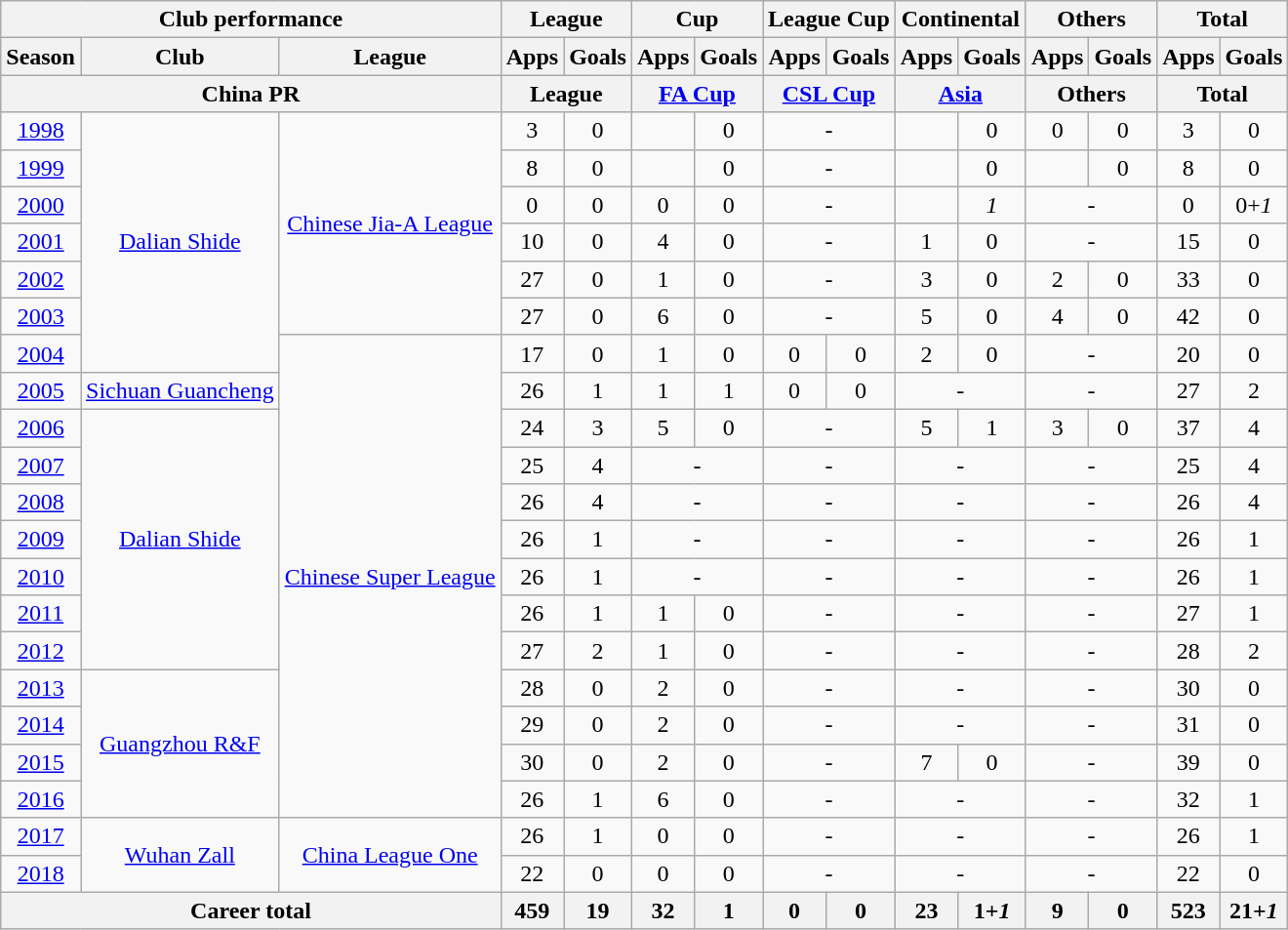<table class="wikitable" style="text-align:center">
<tr>
<th colspan=3>Club performance</th>
<th colspan=2>League</th>
<th colspan=2>Cup</th>
<th colspan=2>League Cup</th>
<th colspan=2>Continental</th>
<th colspan=2>Others</th>
<th colspan=2>Total</th>
</tr>
<tr>
<th>Season</th>
<th>Club</th>
<th>League</th>
<th>Apps</th>
<th>Goals</th>
<th>Apps</th>
<th>Goals</th>
<th>Apps</th>
<th>Goals</th>
<th>Apps</th>
<th>Goals</th>
<th>Apps</th>
<th>Goals</th>
<th>Apps</th>
<th>Goals</th>
</tr>
<tr>
<th colspan=3>China PR</th>
<th colspan=2>League</th>
<th colspan=2><a href='#'>FA Cup</a></th>
<th colspan=2><a href='#'>CSL Cup</a></th>
<th colspan=2><a href='#'>Asia</a></th>
<th colspan=2>Others</th>
<th colspan=2>Total</th>
</tr>
<tr>
<td><a href='#'>1998</a></td>
<td rowspan="7"><a href='#'>Dalian Shide</a></td>
<td rowspan="6"><a href='#'>Chinese Jia-A League</a></td>
<td>3</td>
<td>0</td>
<td></td>
<td>0</td>
<td colspan="2">-</td>
<td></td>
<td>0</td>
<td>0</td>
<td>0</td>
<td>3</td>
<td>0</td>
</tr>
<tr>
<td><a href='#'>1999</a></td>
<td>8</td>
<td>0</td>
<td></td>
<td>0</td>
<td colspan="2">-</td>
<td></td>
<td>0</td>
<td></td>
<td>0</td>
<td>8</td>
<td>0</td>
</tr>
<tr>
<td><a href='#'>2000</a></td>
<td>0</td>
<td>0</td>
<td>0</td>
<td>0</td>
<td colspan="2">-</td>
<td></td>
<td><em>1</em></td>
<td colspan="2">-</td>
<td>0</td>
<td>0+<em>1</em></td>
</tr>
<tr>
<td><a href='#'>2001</a></td>
<td>10</td>
<td>0</td>
<td>4</td>
<td>0</td>
<td colspan="2">-</td>
<td>1</td>
<td>0</td>
<td colspan="2">-</td>
<td>15</td>
<td>0</td>
</tr>
<tr>
<td><a href='#'>2002</a></td>
<td>27</td>
<td>0</td>
<td>1</td>
<td>0</td>
<td colspan="2">-</td>
<td>3</td>
<td>0</td>
<td>2</td>
<td>0</td>
<td>33</td>
<td>0</td>
</tr>
<tr>
<td><a href='#'>2003</a></td>
<td>27</td>
<td>0</td>
<td>6</td>
<td>0</td>
<td colspan="2">-</td>
<td>5</td>
<td>0</td>
<td>4</td>
<td>0</td>
<td>42</td>
<td>0</td>
</tr>
<tr>
<td><a href='#'>2004</a></td>
<td rowspan="13"><a href='#'>Chinese Super League</a></td>
<td>17</td>
<td>0</td>
<td>1</td>
<td>0</td>
<td>0</td>
<td>0</td>
<td>2</td>
<td>0</td>
<td colspan="2">-</td>
<td>20</td>
<td>0</td>
</tr>
<tr>
<td><a href='#'>2005</a></td>
<td><a href='#'>Sichuan Guancheng</a></td>
<td>26</td>
<td>1</td>
<td>1</td>
<td>1</td>
<td>0</td>
<td>0</td>
<td colspan="2">-</td>
<td colspan="2">-</td>
<td>27</td>
<td>2</td>
</tr>
<tr>
<td><a href='#'>2006</a></td>
<td rowspan="7"><a href='#'>Dalian Shide</a></td>
<td>24</td>
<td>3</td>
<td>5</td>
<td>0</td>
<td colspan="2">-</td>
<td>5</td>
<td>1</td>
<td>3</td>
<td>0</td>
<td>37</td>
<td>4</td>
</tr>
<tr>
<td><a href='#'>2007</a></td>
<td>25</td>
<td>4</td>
<td colspan="2">-</td>
<td colspan="2">-</td>
<td colspan="2">-</td>
<td colspan="2">-</td>
<td>25</td>
<td>4</td>
</tr>
<tr>
<td><a href='#'>2008</a></td>
<td>26</td>
<td>4</td>
<td colspan="2">-</td>
<td colspan="2">-</td>
<td colspan="2">-</td>
<td colspan="2">-</td>
<td>26</td>
<td>4</td>
</tr>
<tr>
<td><a href='#'>2009</a></td>
<td>26</td>
<td>1</td>
<td colspan="2">-</td>
<td colspan="2">-</td>
<td colspan="2">-</td>
<td colspan="2">-</td>
<td>26</td>
<td>1</td>
</tr>
<tr>
<td><a href='#'>2010</a></td>
<td>26</td>
<td>1</td>
<td colspan="2">-</td>
<td colspan="2">-</td>
<td colspan="2">-</td>
<td colspan="2">-</td>
<td>26</td>
<td>1</td>
</tr>
<tr>
<td><a href='#'>2011</a></td>
<td>26</td>
<td>1</td>
<td>1</td>
<td>0</td>
<td colspan="2">-</td>
<td colspan="2">-</td>
<td colspan="2">-</td>
<td>27</td>
<td>1</td>
</tr>
<tr>
<td><a href='#'>2012</a></td>
<td>27</td>
<td>2</td>
<td>1</td>
<td>0</td>
<td colspan="2">-</td>
<td colspan="2">-</td>
<td colspan="2">-</td>
<td>28</td>
<td>2</td>
</tr>
<tr>
<td><a href='#'>2013</a></td>
<td rowspan="4"><a href='#'>Guangzhou R&F</a></td>
<td>28</td>
<td>0</td>
<td>2</td>
<td>0</td>
<td colspan="2">-</td>
<td colspan="2">-</td>
<td colspan="2">-</td>
<td>30</td>
<td>0</td>
</tr>
<tr>
<td><a href='#'>2014</a></td>
<td>29</td>
<td>0</td>
<td>2</td>
<td>0</td>
<td colspan="2">-</td>
<td colspan="2">-</td>
<td colspan="2">-</td>
<td>31</td>
<td>0</td>
</tr>
<tr>
<td><a href='#'>2015</a></td>
<td>30</td>
<td>0</td>
<td>2</td>
<td>0</td>
<td colspan="2">-</td>
<td>7</td>
<td>0</td>
<td colspan="2">-</td>
<td>39</td>
<td>0</td>
</tr>
<tr>
<td><a href='#'>2016</a></td>
<td>26</td>
<td>1</td>
<td>6</td>
<td>0</td>
<td colspan="2">-</td>
<td colspan="2">-</td>
<td colspan="2">-</td>
<td>32</td>
<td>1</td>
</tr>
<tr>
<td><a href='#'>2017</a></td>
<td rowspan="2"><a href='#'>Wuhan Zall</a></td>
<td rowspan="2"><a href='#'>China League One</a></td>
<td>26</td>
<td>1</td>
<td>0</td>
<td>0</td>
<td colspan="2">-</td>
<td colspan="2">-</td>
<td colspan="2">-</td>
<td>26</td>
<td>1</td>
</tr>
<tr>
<td><a href='#'>2018</a></td>
<td>22</td>
<td>0</td>
<td>0</td>
<td>0</td>
<td colspan="2">-</td>
<td colspan="2">-</td>
<td colspan="2">-</td>
<td>22</td>
<td>0</td>
</tr>
<tr>
<th colspan=3>Career total</th>
<th>459</th>
<th>19</th>
<th>32</th>
<th>1</th>
<th>0</th>
<th>0</th>
<th>23</th>
<th>1+<em>1</em></th>
<th>9</th>
<th>0</th>
<th>523</th>
<th>21+<em>1</em></th>
</tr>
</table>
